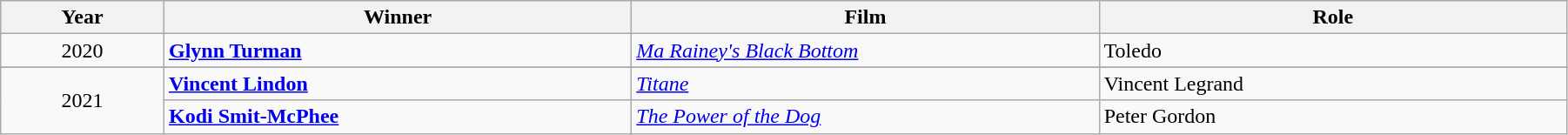<table class="wikitable" width="95%" cellpadding="5">
<tr>
<th width="100"><strong>Year</strong></th>
<th width="300"><strong>Winner</strong></th>
<th width="300"><strong>Film</strong></th>
<th width="300"><strong>Role</strong></th>
</tr>
<tr>
<td style="text-align:center;">2020</td>
<td><strong><a href='#'>Glynn Turman</a></strong></td>
<td><em><a href='#'>Ma Rainey's Black Bottom</a></em></td>
<td>Toledo</td>
</tr>
<tr>
</tr>
<tr>
<td rowspan=2 style="text-align:center;">2021</td>
<td><strong><a href='#'>Vincent Lindon</a></strong></td>
<td><em><a href='#'>Titane</a></em></td>
<td>Vincent Legrand</td>
</tr>
<tr>
<td><strong><a href='#'>Kodi Smit-McPhee</a></strong></td>
<td><em><a href='#'>The Power of the Dog</a></em></td>
<td>Peter Gordon  </td>
</tr>
</table>
